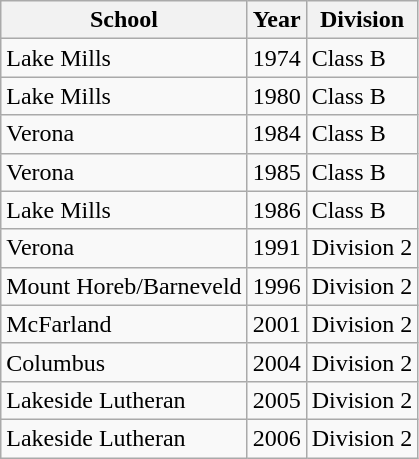<table class="wikitable">
<tr>
<th>School</th>
<th>Year</th>
<th>Division</th>
</tr>
<tr>
<td>Lake Mills</td>
<td>1974</td>
<td>Class B</td>
</tr>
<tr>
<td>Lake Mills</td>
<td>1980</td>
<td>Class B</td>
</tr>
<tr>
<td>Verona</td>
<td>1984</td>
<td>Class B</td>
</tr>
<tr>
<td>Verona</td>
<td>1985</td>
<td>Class B</td>
</tr>
<tr>
<td>Lake Mills</td>
<td>1986</td>
<td>Class B</td>
</tr>
<tr>
<td>Verona</td>
<td>1991</td>
<td>Division 2</td>
</tr>
<tr>
<td>Mount Horeb/Barneveld</td>
<td>1996</td>
<td>Division 2</td>
</tr>
<tr>
<td>McFarland</td>
<td>2001</td>
<td>Division 2</td>
</tr>
<tr>
<td>Columbus</td>
<td>2004</td>
<td>Division 2</td>
</tr>
<tr>
<td>Lakeside Lutheran</td>
<td>2005</td>
<td>Division 2</td>
</tr>
<tr>
<td>Lakeside Lutheran</td>
<td>2006</td>
<td>Division 2</td>
</tr>
</table>
